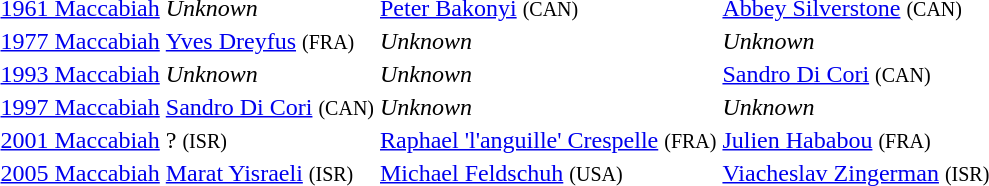<table>
<tr>
<td><a href='#'>1961 Maccabiah</a></td>
<td><em>Unknown</em></td>
<td> <a href='#'>Peter Bakonyi</a> <small>(CAN)</small></td>
<td> <a href='#'>Abbey Silverstone</a> <small>(CAN)</small></td>
</tr>
<tr>
<td><a href='#'>1977 Maccabiah</a></td>
<td> <a href='#'>Yves Dreyfus</a> <small>(FRA)</small></td>
<td><em>Unknown</em></td>
<td><em>Unknown</em></td>
</tr>
<tr>
<td><a href='#'>1993 Maccabiah</a></td>
<td><em>Unknown</em></td>
<td><em>Unknown</em></td>
<td> <a href='#'>Sandro Di Cori</a> <small>(CAN)</small></td>
</tr>
<tr>
<td><a href='#'>1997 Maccabiah</a></td>
<td> <a href='#'>Sandro Di Cori</a> <small>(CAN)</small></td>
<td><em>Unknown</em></td>
<td><em>Unknown</em></td>
</tr>
<tr>
<td><a href='#'>2001 Maccabiah</a></td>
<td> ? <small>(ISR)</small></td>
<td> <a href='#'>Raphael 'l'anguille' Crespelle</a> <small>(FRA)</small></td>
<td> <a href='#'>Julien Hababou</a> <small>(FRA)</small></td>
</tr>
<tr>
<td><a href='#'>2005 Maccabiah</a></td>
<td> <a href='#'>Marat Yisraeli</a> <small>(ISR)</small></td>
<td> <a href='#'>Michael Feldschuh</a> <small>(USA)</small></td>
<td> <a href='#'>Viacheslav Zingerman</a> <small>(ISR)</small></td>
</tr>
</table>
